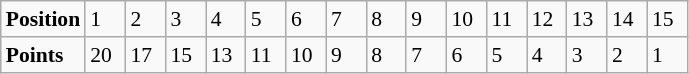<table class="wikitable" style="font-size: 90%;">
<tr>
<td><strong>Position</strong></td>
<td width=20>1</td>
<td width=20>2</td>
<td width=20>3</td>
<td width=20>4</td>
<td width=20>5</td>
<td width=20>6</td>
<td width=20>7</td>
<td width=20>8</td>
<td width=20>9</td>
<td width=20>10</td>
<td width=20>11</td>
<td width=20>12</td>
<td width=20>13</td>
<td width=20>14</td>
<td width=20>15</td>
</tr>
<tr>
<td><strong>Points</strong></td>
<td>20</td>
<td>17</td>
<td>15</td>
<td>13</td>
<td>11</td>
<td>10</td>
<td>9</td>
<td>8</td>
<td>7</td>
<td>6</td>
<td>5</td>
<td>4</td>
<td>3</td>
<td>2</td>
<td>1</td>
</tr>
</table>
